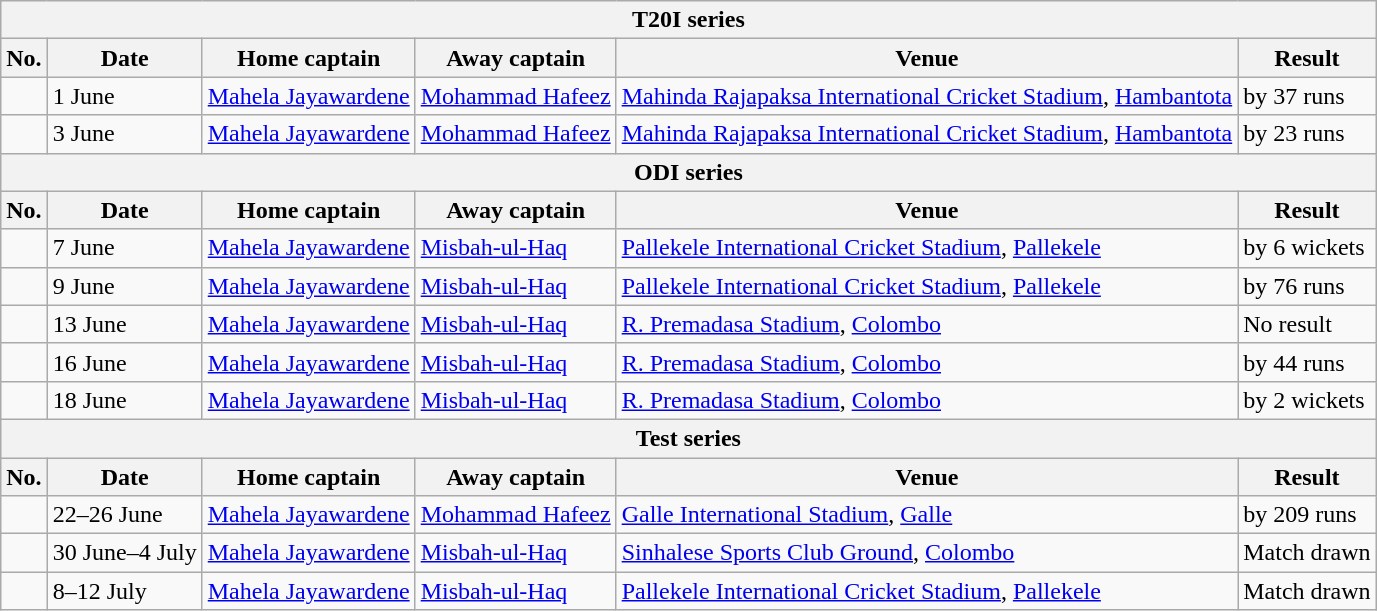<table class="wikitable">
<tr>
<th colspan="9">T20I series</th>
</tr>
<tr>
<th>No.</th>
<th>Date</th>
<th>Home captain</th>
<th>Away captain</th>
<th>Venue</th>
<th>Result</th>
</tr>
<tr>
<td></td>
<td>1 June</td>
<td><a href='#'>Mahela Jayawardene</a></td>
<td><a href='#'>Mohammad Hafeez</a></td>
<td><a href='#'>Mahinda Rajapaksa International Cricket Stadium</a>, <a href='#'>Hambantota</a></td>
<td> by 37 runs</td>
</tr>
<tr>
<td></td>
<td>3 June</td>
<td><a href='#'>Mahela Jayawardene</a></td>
<td><a href='#'>Mohammad Hafeez</a></td>
<td><a href='#'>Mahinda Rajapaksa International Cricket Stadium</a>, <a href='#'>Hambantota</a></td>
<td> by 23 runs</td>
</tr>
<tr>
<th colspan="9">ODI series</th>
</tr>
<tr>
<th>No.</th>
<th>Date</th>
<th>Home captain</th>
<th>Away captain</th>
<th>Venue</th>
<th>Result</th>
</tr>
<tr>
<td></td>
<td>7 June</td>
<td><a href='#'>Mahela Jayawardene</a></td>
<td><a href='#'>Misbah-ul-Haq</a></td>
<td><a href='#'>Pallekele International Cricket Stadium</a>, <a href='#'>Pallekele</a></td>
<td> by 6 wickets</td>
</tr>
<tr>
<td></td>
<td>9 June</td>
<td><a href='#'>Mahela Jayawardene</a></td>
<td><a href='#'>Misbah-ul-Haq</a></td>
<td><a href='#'>Pallekele International Cricket Stadium</a>, <a href='#'>Pallekele</a></td>
<td> by 76 runs</td>
</tr>
<tr>
<td></td>
<td>13 June</td>
<td><a href='#'>Mahela Jayawardene</a></td>
<td><a href='#'>Misbah-ul-Haq</a></td>
<td><a href='#'>R. Premadasa Stadium</a>, <a href='#'>Colombo</a></td>
<td>No result</td>
</tr>
<tr>
<td></td>
<td>16 June</td>
<td><a href='#'>Mahela Jayawardene</a></td>
<td><a href='#'>Misbah-ul-Haq</a></td>
<td><a href='#'>R. Premadasa Stadium</a>, <a href='#'>Colombo</a></td>
<td> by 44 runs</td>
</tr>
<tr>
<td></td>
<td>18 June</td>
<td><a href='#'>Mahela Jayawardene</a></td>
<td><a href='#'>Misbah-ul-Haq</a></td>
<td><a href='#'>R. Premadasa Stadium</a>, <a href='#'>Colombo</a></td>
<td> by 2 wickets</td>
</tr>
<tr>
<th colspan="9">Test series</th>
</tr>
<tr>
<th>No.</th>
<th>Date</th>
<th>Home captain</th>
<th>Away captain</th>
<th>Venue</th>
<th>Result</th>
</tr>
<tr>
<td></td>
<td>22–26 June</td>
<td><a href='#'>Mahela Jayawardene</a></td>
<td><a href='#'>Mohammad Hafeez</a></td>
<td><a href='#'>Galle International Stadium</a>, <a href='#'>Galle</a></td>
<td> by 209 runs</td>
</tr>
<tr>
<td></td>
<td>30 June–4 July</td>
<td><a href='#'>Mahela Jayawardene</a></td>
<td><a href='#'>Misbah-ul-Haq</a></td>
<td><a href='#'>Sinhalese Sports Club Ground</a>, <a href='#'>Colombo</a></td>
<td>Match drawn</td>
</tr>
<tr>
<td></td>
<td>8–12 July</td>
<td><a href='#'>Mahela Jayawardene</a></td>
<td><a href='#'>Misbah-ul-Haq</a></td>
<td><a href='#'>Pallekele International Cricket Stadium</a>, <a href='#'>Pallekele</a></td>
<td>Match drawn</td>
</tr>
</table>
